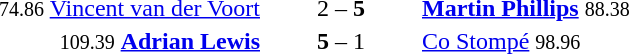<table style="text-align:center">
<tr>
<th width=223></th>
<th width=100></th>
<th width=223></th>
</tr>
<tr>
<td align=right><small><span>74.86</span></small> <a href='#'>Vincent van der Voort</a> </td>
<td>2 – <strong>5</strong></td>
<td align=left> <strong><a href='#'>Martin Phillips</a></strong> <small><span>88.38</span></small></td>
</tr>
<tr>
<td align=right><small><span>109.39</span></small> <strong><a href='#'>Adrian Lewis</a></strong> </td>
<td><strong>5</strong> – 1</td>
<td align=left> <a href='#'>Co Stompé</a> <small><span>98.96</span></small></td>
</tr>
</table>
